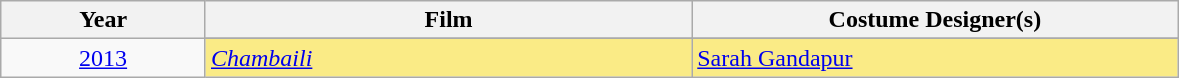<table class="wikitable">
<tr>
<th width="8%">Year</th>
<th width="19%">Film</th>
<th width="19%">Costume Designer(s)</th>
</tr>
<tr>
<td rowspan=2 style="text-align:center"><a href='#'>2013</a><br></td>
</tr>
<tr style="background:#FAEB86">
<td><em><a href='#'>Chambaili</a></em></td>
<td><a href='#'>Sarah Gandapur</a></td>
</tr>
</table>
